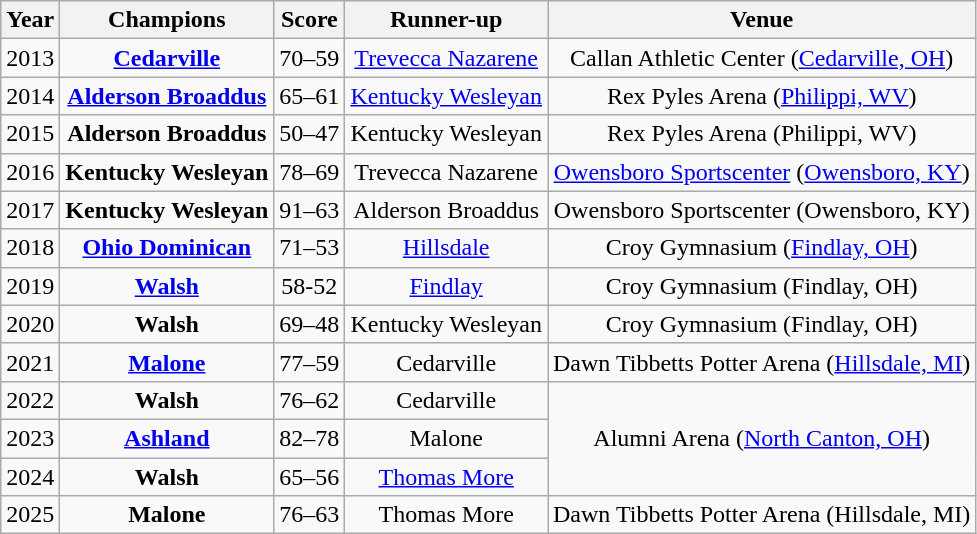<table class="wikitable sortable">
<tr>
<th>Year</th>
<th>Champions</th>
<th>Score</th>
<th>Runner-up</th>
<th>Venue</th>
</tr>
<tr align=center>
<td>2013</td>
<td><strong><a href='#'>Cedarville</a></strong></td>
<td>70–59</td>
<td><a href='#'>Trevecca Nazarene</a></td>
<td>Callan Athletic Center (<a href='#'>Cedarville, OH</a>)</td>
</tr>
<tr align=center>
<td>2014</td>
<td><strong><a href='#'>Alderson Broaddus</a></strong></td>
<td>65–61</td>
<td><a href='#'>Kentucky Wesleyan</a></td>
<td>Rex Pyles Arena (<a href='#'>Philippi, WV</a>)</td>
</tr>
<tr align=center>
<td>2015</td>
<td><strong>Alderson Broaddus</strong></td>
<td>50–47</td>
<td>Kentucky Wesleyan</td>
<td>Rex Pyles Arena (Philippi, WV)</td>
</tr>
<tr align=center>
<td>2016</td>
<td><strong>Kentucky Wesleyan</strong></td>
<td>78–69</td>
<td>Trevecca Nazarene</td>
<td><a href='#'>Owensboro Sportscenter</a> (<a href='#'>Owensboro, KY</a>)</td>
</tr>
<tr align=center>
<td>2017</td>
<td><strong>Kentucky Wesleyan</strong></td>
<td>91–63</td>
<td>Alderson Broaddus</td>
<td>Owensboro Sportscenter (Owensboro, KY)</td>
</tr>
<tr align=center>
<td>2018</td>
<td><strong><a href='#'>Ohio Dominican</a></strong></td>
<td>71–53</td>
<td><a href='#'>Hillsdale</a></td>
<td>Croy Gymnasium (<a href='#'>Findlay, OH</a>)</td>
</tr>
<tr align=center>
<td>2019</td>
<td><strong><a href='#'>Walsh</a></strong></td>
<td>58-52</td>
<td><a href='#'>Findlay</a></td>
<td>Croy Gymnasium (Findlay, OH)</td>
</tr>
<tr align=center>
<td>2020</td>
<td><strong>Walsh</strong></td>
<td>69–48</td>
<td>Kentucky Wesleyan</td>
<td>Croy Gymnasium (Findlay, OH)</td>
</tr>
<tr align=center>
<td>2021</td>
<td><strong><a href='#'>Malone</a></strong></td>
<td>77–59</td>
<td>Cedarville</td>
<td>Dawn Tibbetts Potter Arena (<a href='#'>Hillsdale, MI</a>)</td>
</tr>
<tr align=center>
<td>2022</td>
<td><strong>Walsh</strong></td>
<td>76–62</td>
<td>Cedarville</td>
<td rowspan=3>Alumni Arena (<a href='#'>North Canton, OH</a>)</td>
</tr>
<tr align=center>
<td>2023</td>
<td><strong><a href='#'>Ashland</a></strong></td>
<td>82–78</td>
<td>Malone</td>
</tr>
<tr align=center>
<td>2024</td>
<td><strong>Walsh</strong></td>
<td>65–56</td>
<td><a href='#'>Thomas More</a></td>
</tr>
<tr align=center>
<td>2025</td>
<td><strong>Malone</strong></td>
<td>76–63</td>
<td>Thomas More</td>
<td>Dawn Tibbetts Potter Arena (Hillsdale, MI)</td>
</tr>
</table>
